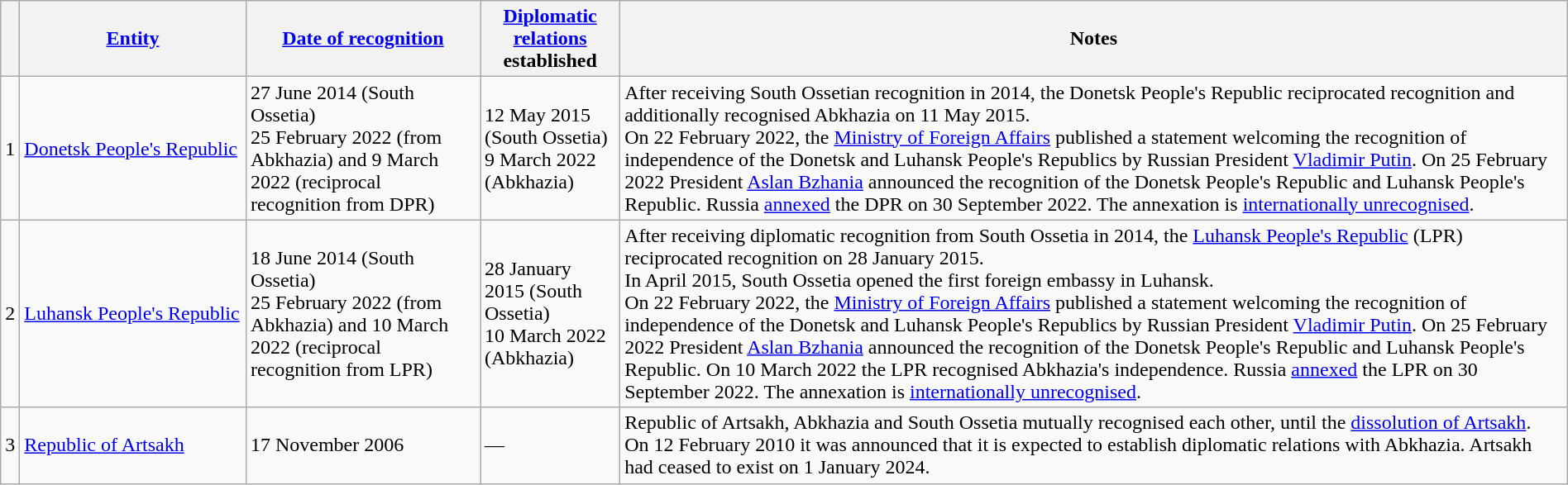<table class="wikitable sortable" style="width:100%; margin:auto;">
<tr>
<th></th>
<th style="width:175px;"><a href='#'>Entity</a></th>
<th><a href='#'>Date of recognition</a></th>
<th><a href='#'>Diplomatic relations</a> established</th>
<th>Notes</th>
</tr>
<tr>
<td>1</td>
<td> <a href='#'>Donetsk People's Republic</a></td>
<td>27 June 2014 (South Ossetia)<br>25 February 2022 (from Abkhazia) and 9 March 2022 (reciprocal recognition from DPR)</td>
<td>12 May 2015 (South Ossetia)<br>9 March 2022 (Abkhazia)</td>
<td>After receiving South Ossetian recognition in 2014, the Donetsk People's Republic reciprocated recognition and additionally recognised Abkhazia on 11 May 2015.<br>On 22 February 2022, the <a href='#'>Ministry of Foreign Affairs</a> published a statement welcoming the recognition of independence of the Donetsk and Luhansk People's Republics by Russian President <a href='#'>Vladimir Putin</a>. On 25 February 2022 President <a href='#'>Aslan Bzhania</a> announced the recognition of the Donetsk People's Republic and Luhansk People's Republic.
Russia <a href='#'>annexed</a> the DPR on 30 September 2022. The annexation is <a href='#'>internationally unrecognised</a>.</td>
</tr>
<tr>
<td>2</td>
<td> <a href='#'>Luhansk People's Republic</a></td>
<td>18 June 2014 (South Ossetia)<br>25 February 2022 (from Abkhazia) and 10 March 2022 (reciprocal recognition from LPR)</td>
<td>28 January 2015 (South Ossetia)<br>10 March 2022 (Abkhazia)</td>
<td>After receiving diplomatic recognition from South Ossetia in 2014, the <a href='#'>Luhansk People's Republic</a> (LPR) reciprocated recognition on 28 January 2015. <br>In April 2015, South Ossetia opened the first foreign embassy in Luhansk.<br>On 22 February 2022, the <a href='#'>Ministry of Foreign Affairs</a> published a statement welcoming the recognition of independence of the Donetsk and Luhansk People's Republics by Russian President <a href='#'>Vladimir Putin</a>. On 25 February 2022 President <a href='#'>Aslan Bzhania</a> announced the recognition of the Donetsk People's Republic and Luhansk People's Republic.
On 10 March 2022 the LPR recognised Abkhazia's independence.
Russia <a href='#'>annexed</a> the LPR on 30 September 2022. The annexation is <a href='#'>internationally unrecognised</a>.</td>
</tr>
<tr>
<td>3</td>
<td> <a href='#'>Republic of Artsakh</a></td>
<td>17 November 2006</td>
<td>—</td>
<td>Republic of Artsakh, Abkhazia and South Ossetia mutually recognised each other, until the <a href='#'>dissolution of Artsakh</a>.<br>On 12 February 2010 it was announced that it is expected to establish diplomatic relations with Abkhazia. Artsakh had ceased to exist on 1 January 2024.</td>
</tr>
</table>
